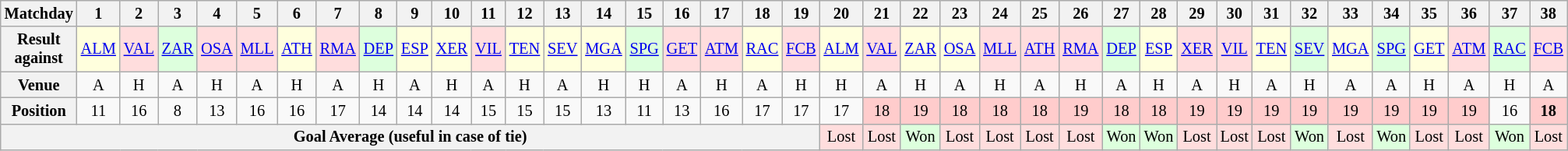<table class="wikitable" style="font-size: 85%">
<tr>
<th>Matchday</th>
<th>1</th>
<th>2</th>
<th>3</th>
<th>4</th>
<th>5</th>
<th>6</th>
<th>7</th>
<th>8</th>
<th>9</th>
<th>10</th>
<th>11</th>
<th>12</th>
<th>13</th>
<th>14</th>
<th>15</th>
<th>16</th>
<th>17</th>
<th>18</th>
<th>19</th>
<th>20</th>
<th>21</th>
<th>22</th>
<th>23</th>
<th>24</th>
<th>25</th>
<th>26</th>
<th>27</th>
<th>28</th>
<th>29</th>
<th>30</th>
<th>31</th>
<th>32</th>
<th>33</th>
<th>34</th>
<th>35</th>
<th>36</th>
<th>37</th>
<th>38</th>
</tr>
<tr>
<th>Result against</th>
<td style="text-align:center; background:#ffd;"><a href='#'>ALM</a></td>
<td style="text-align:center; background:#fdd;"><a href='#'>VAL</a></td>
<td style="text-align:center; background:#dfd;"><a href='#'>ZAR</a></td>
<td style="text-align:center; background:#fdd;"><a href='#'>OSA</a></td>
<td style="text-align:center; background:#fdd;"><a href='#'>MLL</a></td>
<td style="text-align:center; background:#ffd;"><a href='#'>ATH</a></td>
<td style="text-align:center; background:#fdd;"><a href='#'>RMA</a></td>
<td style="text-align:center; background:#dfd;"><a href='#'>DEP</a></td>
<td style="text-align:center; background:#ffd;"><a href='#'>ESP</a></td>
<td style="text-align:center; background:#ffd;"><a href='#'>XER</a></td>
<td style="text-align:center; background:#fdd;"><a href='#'>VIL</a></td>
<td style="text-align:center; background:#ffd;"><a href='#'>TEN</a></td>
<td style="text-align:center; background:#ffd;"><a href='#'>SEV</a></td>
<td style="text-align:center; background:#ffd;"><a href='#'>MGA</a></td>
<td style="text-align:center; background:#dfd;"><a href='#'>SPG</a></td>
<td style="text-align:center; background:#fdd;"><a href='#'>GET</a></td>
<td style="text-align:center; background:#fdd;"><a href='#'>ATM</a></td>
<td style="text-align:center; background:#ffd;"><a href='#'>RAC</a></td>
<td style="text-align:center; background:#fdd;"><a href='#'>FCB</a></td>
<td style="text-align:center; background:#ffd;"><a href='#'>ALM</a></td>
<td style="text-align:center; background:#fdd;"><a href='#'>VAL</a></td>
<td style="text-align:center; background:#ffd;"><a href='#'>ZAR</a></td>
<td style="text-align:center; background:#ffd;"><a href='#'>OSA</a></td>
<td style="text-align:center; background:#fdd;"><a href='#'>MLL</a></td>
<td style="text-align:center; background:#fdd;"><a href='#'>ATH</a></td>
<td style="text-align:center; background:#fdd;"><a href='#'>RMA</a></td>
<td style="text-align:center; background:#dfd;"><a href='#'>DEP</a></td>
<td style="text-align:center; background:#ffd;"><a href='#'>ESP</a></td>
<td style="text-align:center; background:#fdd;"><a href='#'>XER</a></td>
<td style="text-align:center; background:#fdd;"><a href='#'>VIL</a></td>
<td style="text-align:center; background:#ffd;"><a href='#'>TEN</a></td>
<td style="text-align:center; background:#dfd;"><a href='#'>SEV</a></td>
<td style="text-align:center; background:#ffd;"><a href='#'>MGA</a></td>
<td style="text-align:center; background:#dfd;"><a href='#'>SPG</a></td>
<td style="text-align:center; background:#ffd;"><a href='#'>GET</a></td>
<td style="text-align:center; background:#fdd;"><a href='#'>ATM</a></td>
<td style="text-align:center; background:#dfd;"><a href='#'>RAC</a></td>
<td style="text-align:center; background:#fdd;"><a href='#'>FCB</a></td>
</tr>
<tr>
<th>Venue</th>
<td style="text-align:center;">A</td>
<td style="text-align:center;">H</td>
<td style="text-align:center;">A</td>
<td style="text-align:center;">H</td>
<td style="text-align:center;">A</td>
<td style="text-align:center;">H</td>
<td style="text-align:center;">A</td>
<td style="text-align:center;">H</td>
<td style="text-align:center;">A</td>
<td style="text-align:center;">H</td>
<td style="text-align:center;">A</td>
<td style="text-align:center;">H</td>
<td style="text-align:center;">A</td>
<td style="text-align:center;">H</td>
<td style="text-align:center;">H</td>
<td style="text-align:center;">A</td>
<td style="text-align:center;">H</td>
<td style="text-align:center;">A</td>
<td style="text-align:center;">H</td>
<td style="text-align:center;">H</td>
<td style="text-align:center;">A</td>
<td style="text-align:center;">H</td>
<td style="text-align:center;">A</td>
<td style="text-align:center;">H</td>
<td style="text-align:center;">A</td>
<td style="text-align:center;">H</td>
<td style="text-align:center;">A</td>
<td style="text-align:center;">H</td>
<td style="text-align:center;">A</td>
<td style="text-align:center;">H</td>
<td style="text-align:center;">A</td>
<td style="text-align:center;">H</td>
<td style="text-align:center;">A</td>
<td style="text-align:center;">A</td>
<td style="text-align:center;">H</td>
<td style="text-align:center;">A</td>
<td style="text-align:center;">H</td>
<td style="text-align:center;">A</td>
</tr>
<tr>
<th>Position</th>
<td style="text-align:center;">11</td>
<td style="text-align:center;">16</td>
<td style="text-align:center;">8</td>
<td style="text-align:center;">13</td>
<td style="text-align:center;">16</td>
<td style="text-align:center;">16</td>
<td style="text-align:center;">17</td>
<td style="text-align:center;">14</td>
<td style="text-align:center;">14</td>
<td style="text-align:center;">14</td>
<td style="text-align:center;">15</td>
<td style="text-align:center;">15</td>
<td style="text-align:center;">15</td>
<td style="text-align:center;">13</td>
<td style="text-align:center;">11</td>
<td style="text-align:center;">13</td>
<td style="text-align:center;">16</td>
<td style="text-align:center;">17</td>
<td style="text-align:center;">17</td>
<td style="text-align:center;">17</td>
<td style="background:#fcc; text-align:center;">18</td>
<td style="background:#fcc; text-align:center;">19</td>
<td style="background:#fcc; text-align:center;">18</td>
<td style="background:#fcc; text-align:center;">18</td>
<td style="background:#fcc; text-align:center;">18</td>
<td style="background:#fcc; text-align:center;">19</td>
<td style="background:#fcc; text-align:center;">18</td>
<td style="background:#fcc; text-align:center;">18</td>
<td style="background:#fcc; text-align:center;">19</td>
<td style="background:#fcc; text-align:center;">19</td>
<td style="background:#fcc; text-align:center;">19</td>
<td style="background:#fcc; text-align:center;">19</td>
<td style="background:#fcc; text-align:center;">19</td>
<td style="background:#fcc; text-align:center;">19</td>
<td style="background:#fcc; text-align:center;">19</td>
<td style="background:#fcc; text-align:center;">19</td>
<td style="text-align:center;">16</td>
<td style="background:#fcc; text-align:center;"><strong>18</strong></td>
</tr>
<tr>
<th colspan="20">Goal Average (useful in case of tie)</th>
<td style="text-align:center; background:#fdd;">Lost</td>
<td style="text-align:center; background:#fdd;">Lost</td>
<td style="text-align:center; background:#dfd;">Won</td>
<td style="text-align:center; background:#fdd;">Lost</td>
<td style="text-align:center; background:#fdd;">Lost</td>
<td style="text-align:center; background:#fdd;">Lost</td>
<td style="text-align:center; background:#fdd;">Lost</td>
<td style="text-align:center; background:#dfd;">Won</td>
<td style="text-align:center; background:#dfd;">Won</td>
<td style="text-align:center; background:#fdd;">Lost</td>
<td style="text-align:center; background:#fdd;">Lost</td>
<td style="text-align:center; background:#fdd;">Lost</td>
<td style="text-align:center; background:#dfd;">Won</td>
<td style="text-align:center; background:#fdd;">Lost</td>
<td style="text-align:center; background:#dfd;">Won</td>
<td style="text-align:center; background:#fdd;">Lost</td>
<td style="text-align:center; background:#fdd;">Lost</td>
<td style="text-align:center; background:#dfd;">Won</td>
<td style="text-align:center; background:#fdd;">Lost</td>
</tr>
</table>
